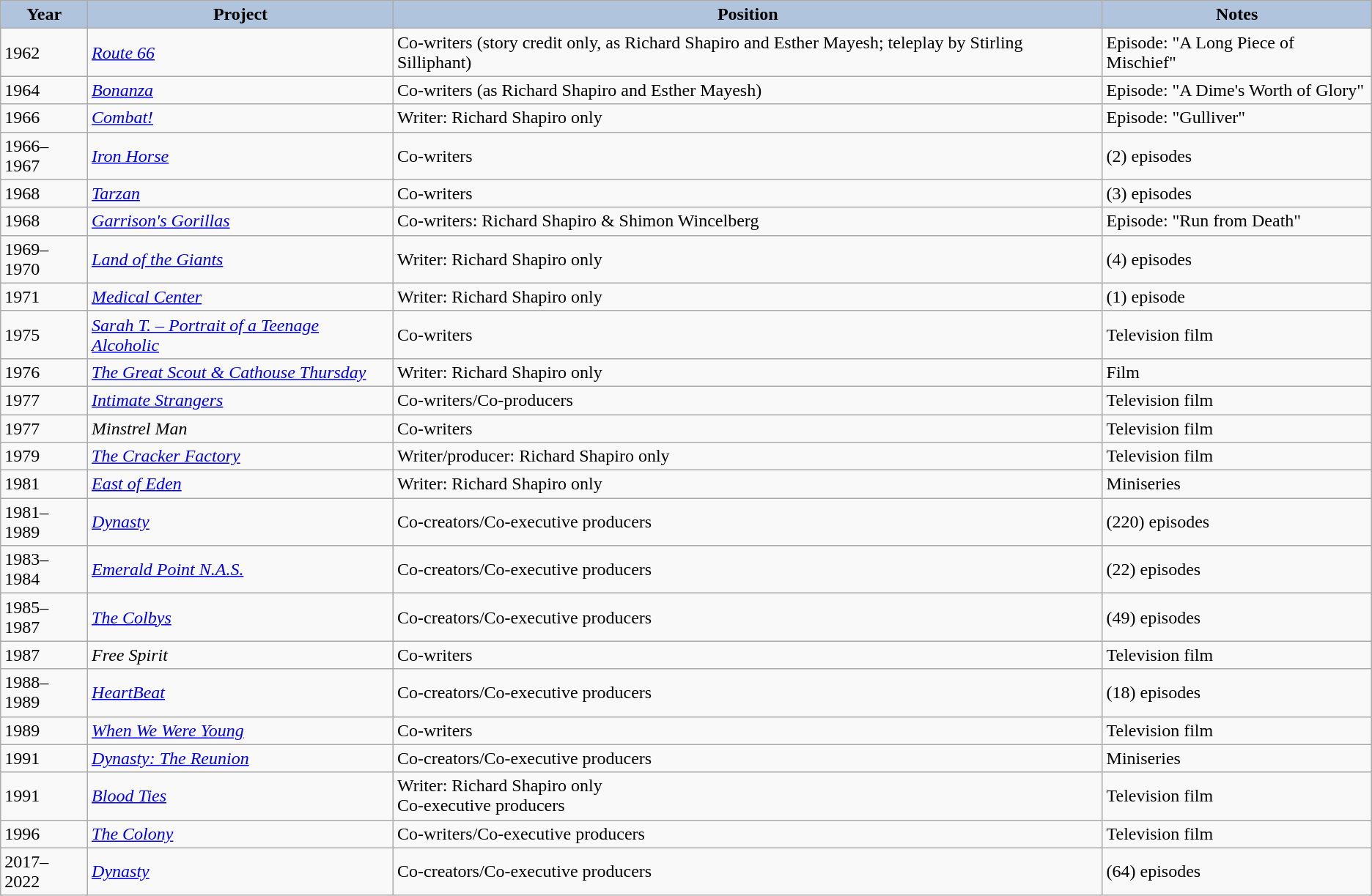<table class="wikitable">
<tr>
<th style="background:#B0C4DE;">Year</th>
<th style="background:#B0C4DE;">Project</th>
<th style="background:#B0C4DE;">Position</th>
<th style="background:#B0C4DE;">Notes</th>
</tr>
<tr>
<td>1962</td>
<td><em><a href='#'>Route 66</a></em></td>
<td>Co-writers (story credit only, as Richard Shapiro and Esther Mayesh; teleplay by Stirling Silliphant)</td>
<td>Episode: "A Long Piece of Mischief"</td>
</tr>
<tr>
<td>1964</td>
<td><em><a href='#'>Bonanza</a></em></td>
<td>Co-writers (as Richard Shapiro and Esther Mayesh)</td>
<td>Episode: "A Dime's Worth of Glory"</td>
</tr>
<tr>
<td>1966</td>
<td><em><a href='#'>Combat!</a></em></td>
<td>Writer: Richard Shapiro only</td>
<td>Episode: "Gulliver"</td>
</tr>
<tr>
<td>1966–1967</td>
<td><em><a href='#'>Iron Horse</a></em></td>
<td>Co-writers</td>
<td>(2) episodes</td>
</tr>
<tr>
<td>1968</td>
<td><em><a href='#'>Tarzan</a></em></td>
<td>Co-writers</td>
<td>(3) episodes</td>
</tr>
<tr>
<td>1968</td>
<td><em><a href='#'>Garrison's Gorillas</a></em></td>
<td>Co-writers: Richard Shapiro & Shimon Wincelberg</td>
<td>Episode: "Run from Death"</td>
</tr>
<tr>
<td>1969–1970</td>
<td><em><a href='#'>Land of the Giants</a></em></td>
<td>Writer: Richard Shapiro only</td>
<td>(4) episodes</td>
</tr>
<tr>
<td>1971</td>
<td><em><a href='#'>Medical Center</a></em></td>
<td>Writer: Richard Shapiro only</td>
<td>(1) episode</td>
</tr>
<tr>
<td>1975</td>
<td><em><a href='#'>Sarah T. – Portrait of a Teenage Alcoholic</a></em></td>
<td>Co-writers</td>
<td>Television film</td>
</tr>
<tr>
<td>1976</td>
<td><em><a href='#'>The Great Scout & Cathouse Thursday</a></em></td>
<td>Writer: Richard Shapiro only</td>
<td>Film</td>
</tr>
<tr>
<td>1977</td>
<td><em><a href='#'>Intimate Strangers</a></em></td>
<td>Co-writers/Co-producers</td>
<td>Television film</td>
</tr>
<tr>
<td>1977</td>
<td><em>Minstrel Man</em></td>
<td>Co-writers</td>
<td>Television film</td>
</tr>
<tr>
<td>1979</td>
<td><em><a href='#'>The Cracker Factory</a></em></td>
<td>Writer/producer: Richard Shapiro only</td>
<td>Television film</td>
</tr>
<tr>
<td>1981</td>
<td><em><a href='#'>East of Eden</a></em></td>
<td>Writer: Richard Shapiro only</td>
<td>Miniseries</td>
</tr>
<tr>
<td>1981–1989</td>
<td><em><a href='#'>Dynasty</a></em></td>
<td>Co-creators/Co-executive producers</td>
<td>(220) episodes</td>
</tr>
<tr>
<td>1983–1984</td>
<td><em><a href='#'>Emerald Point N.A.S.</a></em></td>
<td>Co-creators/Co-executive producers</td>
<td>(22) episodes</td>
</tr>
<tr>
<td>1985–1987</td>
<td><em><a href='#'>The Colbys</a></em></td>
<td>Co-creators/Co-executive producers</td>
<td>(49) episodes</td>
</tr>
<tr>
<td>1987</td>
<td><em>Free Spirit</em></td>
<td>Co-writers</td>
<td>Television film</td>
</tr>
<tr>
<td>1988–1989</td>
<td><em><a href='#'>HeartBeat</a></em></td>
<td>Co-creators/Co-executive producers</td>
<td>(18) episodes</td>
</tr>
<tr>
<td>1989</td>
<td><em><a href='#'>When We Were Young</a></em></td>
<td>Co-writers</td>
<td>Television film</td>
</tr>
<tr>
<td>1991</td>
<td><em><a href='#'>Dynasty: The Reunion</a></em></td>
<td>Co-creators/Co-executive producers</td>
<td>Miniseries</td>
</tr>
<tr>
<td>1991</td>
<td><em><a href='#'>Blood Ties</a></em></td>
<td>Writer: Richard Shapiro only<br>Co-executive producers</td>
<td>Television film</td>
</tr>
<tr>
<td>1996</td>
<td><em><a href='#'>The Colony</a></em></td>
<td>Co-writers/Co-executive producers</td>
<td>Television film</td>
</tr>
<tr>
<td>2017–2022</td>
<td><em><a href='#'>Dynasty</a></em></td>
<td>Co-creators/Co-executive producers</td>
<td>(64) episodes</td>
</tr>
</table>
